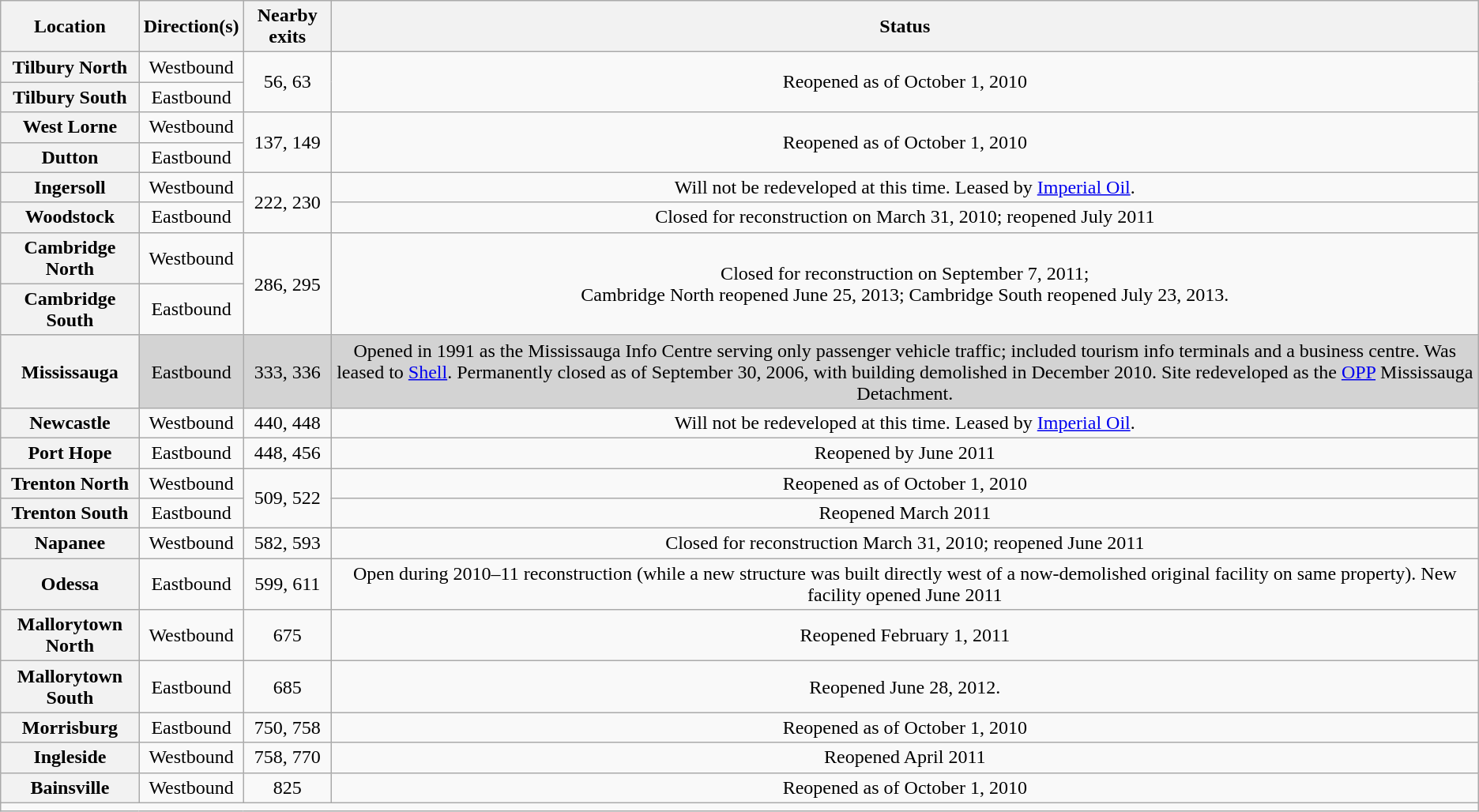<table class="wikitable" style="text-align:center;">
<tr>
<th scope="col">Location</th>
<th scope="col">Direction(s)</th>
<th scope="col">Nearby exits</th>
<th scope="col">Status</th>
</tr>
<tr>
<th scope="row">Tilbury North</th>
<td>Westbound</td>
<td rowspan="2">56, 63</td>
<td rowspan="2">Reopened as of October 1, 2010</td>
</tr>
<tr>
<th scope="row">Tilbury South</th>
<td>Eastbound</td>
</tr>
<tr>
<th scope="row">West Lorne</th>
<td>Westbound</td>
<td rowspan="2">137, 149</td>
<td rowspan="2">Reopened as of October 1, 2010</td>
</tr>
<tr>
<th scope="row">Dutton</th>
<td>Eastbound</td>
</tr>
<tr>
<th scope="row">Ingersoll</th>
<td>Westbound</td>
<td rowspan="2">222, 230</td>
<td>Will not be redeveloped at this time. Leased by <a href='#'>Imperial Oil</a>.</td>
</tr>
<tr>
<th scope="row">Woodstock</th>
<td>Eastbound</td>
<td>Closed for reconstruction on March 31, 2010; reopened July 2011</td>
</tr>
<tr>
<th scope="row">Cambridge North</th>
<td>Westbound</td>
<td rowspan="2">286, 295</td>
<td rowspan="2">Closed for reconstruction on September 7, 2011;<br>Cambridge North reopened June 25, 2013; Cambridge South reopened July 23, 2013.</td>
</tr>
<tr>
<th scope="row">Cambridge South</th>
<td>Eastbound</td>
</tr>
<tr style="background:#d3d3d3;">
<th scope="row">Mississauga</th>
<td>Eastbound</td>
<td>333, 336</td>
<td>Opened in 1991 as the Mississauga Info Centre serving only passenger vehicle traffic; included tourism info terminals and a business centre. Was leased to <a href='#'>Shell</a>. Permanently closed as of September 30, 2006, with building demolished in December 2010. Site redeveloped as the <a href='#'>OPP</a> Mississauga Detachment.</td>
</tr>
<tr>
<th scope="row">Newcastle</th>
<td>Westbound</td>
<td>440, 448</td>
<td>Will not be redeveloped at this time. Leased by <a href='#'>Imperial Oil</a>.</td>
</tr>
<tr>
<th scope="row">Port Hope</th>
<td>Eastbound</td>
<td>448, 456</td>
<td>Reopened by June 2011</td>
</tr>
<tr>
<th scope="row">Trenton North</th>
<td>Westbound</td>
<td rowspan="2">509, 522</td>
<td>Reopened as of October 1, 2010</td>
</tr>
<tr>
<th scope="row">Trenton South</th>
<td>Eastbound</td>
<td>Reopened March 2011</td>
</tr>
<tr>
<th scope="row">Napanee</th>
<td>Westbound</td>
<td>582, 593</td>
<td>Closed for reconstruction March 31, 2010; reopened June 2011</td>
</tr>
<tr>
<th scope="row">Odessa</th>
<td>Eastbound</td>
<td>599, 611</td>
<td>Open during 2010–11 reconstruction (while a new structure was built directly west of a now-demolished original facility on same property). New facility opened June 2011</td>
</tr>
<tr>
<th scope="row">Mallorytown North</th>
<td>Westbound</td>
<td>675</td>
<td>Reopened February 1, 2011</td>
</tr>
<tr>
<th scope="row">Mallorytown South</th>
<td>Eastbound</td>
<td>685</td>
<td>Reopened June 28, 2012.</td>
</tr>
<tr>
<th scope="row">Morrisburg</th>
<td>Eastbound</td>
<td>750, 758</td>
<td>Reopened as of October 1, 2010</td>
</tr>
<tr>
<th scope="row">Ingleside</th>
<td>Westbound</td>
<td>758, 770</td>
<td>Reopened April 2011</td>
</tr>
<tr>
<th scope="row">Bainsville</th>
<td>Westbound</td>
<td>825</td>
<td>Reopened as of October 1, 2010</td>
</tr>
<tr>
<td colspan="4" background:#f2f2f2;"></td>
</tr>
</table>
